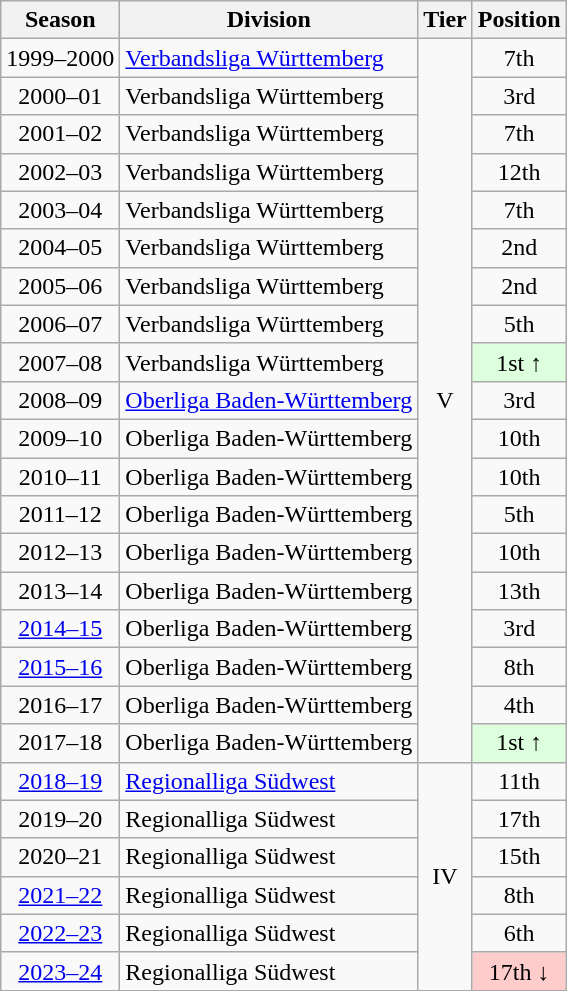<table class="wikitable">
<tr>
<th>Season</th>
<th>Division</th>
<th>Tier</th>
<th>Position</th>
</tr>
<tr align="center">
<td>1999–2000</td>
<td align="left"><a href='#'>Verbandsliga Württemberg</a></td>
<td rowspan=19>V</td>
<td>7th</td>
</tr>
<tr align="center">
<td>2000–01</td>
<td align="left">Verbandsliga Württemberg</td>
<td>3rd</td>
</tr>
<tr align="center">
<td>2001–02</td>
<td align="left">Verbandsliga Württemberg</td>
<td>7th</td>
</tr>
<tr align="center">
<td>2002–03</td>
<td align="left">Verbandsliga Württemberg</td>
<td>12th</td>
</tr>
<tr align="center">
<td>2003–04</td>
<td align="left">Verbandsliga Württemberg</td>
<td>7th</td>
</tr>
<tr align="center">
<td>2004–05</td>
<td align="left">Verbandsliga Württemberg</td>
<td>2nd</td>
</tr>
<tr align="center">
<td>2005–06</td>
<td align="left">Verbandsliga Württemberg</td>
<td>2nd</td>
</tr>
<tr align="center">
<td>2006–07</td>
<td align="left">Verbandsliga Württemberg</td>
<td>5th</td>
</tr>
<tr align="center">
<td>2007–08</td>
<td align="left">Verbandsliga Württemberg</td>
<td style="background:#ddffdd">1st ↑</td>
</tr>
<tr align="center">
<td>2008–09</td>
<td align="left"><a href='#'>Oberliga Baden-Württemberg</a></td>
<td>3rd</td>
</tr>
<tr align="center">
<td>2009–10</td>
<td align="left">Oberliga Baden-Württemberg</td>
<td>10th</td>
</tr>
<tr align="center">
<td>2010–11</td>
<td align="left">Oberliga Baden-Württemberg</td>
<td>10th</td>
</tr>
<tr align="center">
<td>2011–12</td>
<td align="left">Oberliga Baden-Württemberg</td>
<td>5th</td>
</tr>
<tr align="center">
<td>2012–13</td>
<td align="left">Oberliga Baden-Württemberg</td>
<td>10th</td>
</tr>
<tr align="center">
<td>2013–14</td>
<td align="left">Oberliga Baden-Württemberg</td>
<td>13th</td>
</tr>
<tr align="center">
<td><a href='#'>2014–15</a></td>
<td align="left">Oberliga Baden-Württemberg</td>
<td>3rd</td>
</tr>
<tr align="center">
<td><a href='#'>2015–16</a></td>
<td align="left">Oberliga Baden-Württemberg</td>
<td>8th</td>
</tr>
<tr align="center">
<td>2016–17</td>
<td align="left">Oberliga Baden-Württemberg</td>
<td>4th</td>
</tr>
<tr align="center">
<td>2017–18</td>
<td align="left">Oberliga Baden-Württemberg</td>
<td style="background:#ddffdd">1st ↑</td>
</tr>
<tr align="center">
<td><a href='#'>2018–19</a></td>
<td align="left"><a href='#'>Regionalliga Südwest</a></td>
<td rowspan="6">IV</td>
<td>11th</td>
</tr>
<tr align="center">
<td>2019–20</td>
<td align="left">Regionalliga Südwest</td>
<td>17th</td>
</tr>
<tr align="center">
<td>2020–21</td>
<td align="left">Regionalliga Südwest</td>
<td>15th</td>
</tr>
<tr align="center">
<td><a href='#'>2021–22</a></td>
<td align="left">Regionalliga Südwest</td>
<td>8th</td>
</tr>
<tr align="center">
<td><a href='#'>2022–23</a></td>
<td align="left">Regionalliga Südwest</td>
<td>6th</td>
</tr>
<tr align="center">
<td><a href='#'>2023–24</a></td>
<td align="left">Regionalliga Südwest</td>
<td style="background:#ffcccc">17th ↓</td>
</tr>
</table>
